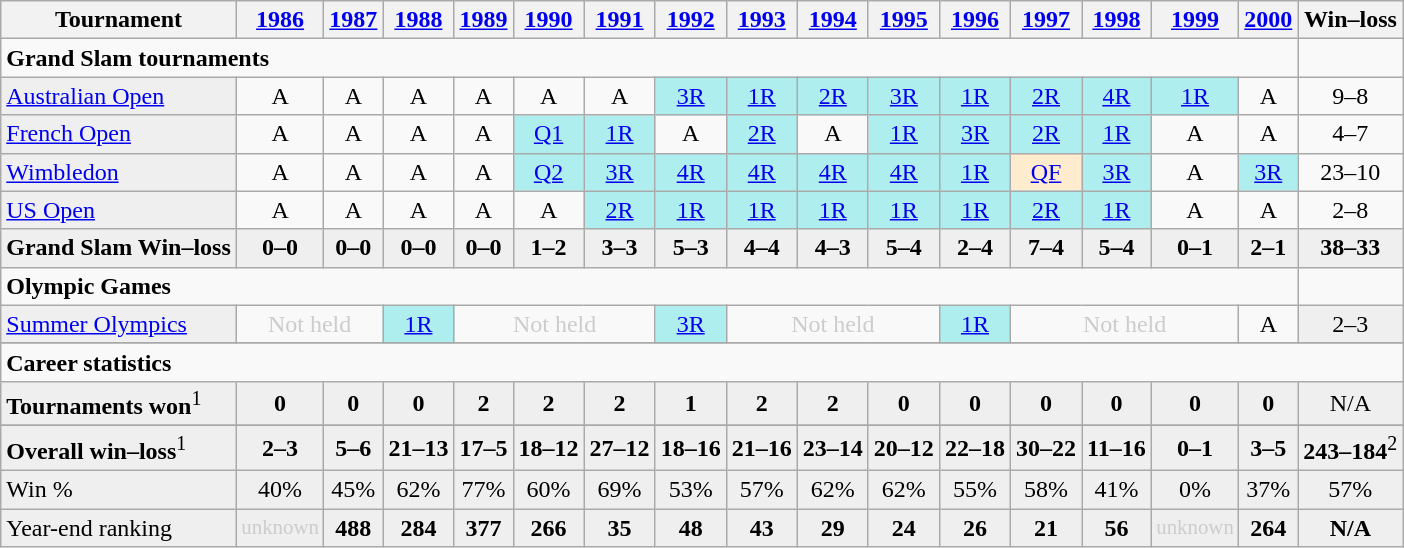<table class="wikitable">
<tr>
<th>Tournament</th>
<th><a href='#'>1986</a></th>
<th><a href='#'>1987</a></th>
<th><a href='#'>1988</a></th>
<th><a href='#'>1989</a></th>
<th><a href='#'>1990</a></th>
<th><a href='#'>1991</a></th>
<th><a href='#'>1992</a></th>
<th><a href='#'>1993</a></th>
<th><a href='#'>1994</a></th>
<th><a href='#'>1995</a></th>
<th><a href='#'>1996</a></th>
<th><a href='#'>1997</a></th>
<th><a href='#'>1998</a></th>
<th><a href='#'>1999</a></th>
<th><a href='#'>2000</a></th>
<th>Win–loss</th>
</tr>
<tr>
<td colspan="16"><strong>Grand Slam tournaments</strong></td>
</tr>
<tr>
<td style="background:#EFEFEF;"><a href='#'>Australian Open</a></td>
<td align="center">A</td>
<td align="center">A</td>
<td align="center">A</td>
<td align="center">A</td>
<td align="center">A</td>
<td align="center">A</td>
<td align="center" style="background:#afeeee;"><a href='#'>3R</a></td>
<td align="center" style="background:#afeeee;"><a href='#'>1R</a></td>
<td align="center" style="background:#afeeee;"><a href='#'>2R</a></td>
<td align="center" style="background:#afeeee;"><a href='#'>3R</a></td>
<td align="center" style="background:#afeeee;"><a href='#'>1R</a></td>
<td align="center" style="background:#afeeee;"><a href='#'>2R</a></td>
<td align="center" style="background:#afeeee;"><a href='#'>4R</a></td>
<td align="center" style="background:#afeeee;"><a href='#'>1R</a></td>
<td align="center">A</td>
<td align="center">9–8</td>
</tr>
<tr>
<td style="background:#EFEFEF;"><a href='#'>French Open</a></td>
<td align="center">A</td>
<td align="center">A</td>
<td align="center">A</td>
<td align="center">A</td>
<td align="center" style="background:#afeeee;"><a href='#'>Q1</a></td>
<td align="center" style="background:#afeeee;"><a href='#'>1R</a></td>
<td align="center">A</td>
<td align="center" style="background:#afeeee;"><a href='#'>2R</a></td>
<td align="center">A</td>
<td align="center" style="background:#afeeee;"><a href='#'>1R</a></td>
<td align="center" style="background:#afeeee;"><a href='#'>3R</a></td>
<td align="center" style="background:#afeeee;"><a href='#'>2R</a></td>
<td align="center" style="background:#afeeee;"><a href='#'>1R</a></td>
<td align="center">A</td>
<td align="center">A</td>
<td align="center">4–7</td>
</tr>
<tr>
<td style="background:#EFEFEF;"><a href='#'>Wimbledon</a></td>
<td align="center">A</td>
<td align="center">A</td>
<td align="center">A</td>
<td align="center">A</td>
<td align="center" style="background:#afeeee;"><a href='#'>Q2</a></td>
<td align="center" style="background:#afeeee;"><a href='#'>3R</a></td>
<td align="center" style="background:#afeeee;"><a href='#'>4R</a></td>
<td align="center" style="background:#afeeee;"><a href='#'>4R</a></td>
<td align="center" style="background:#afeeee;"><a href='#'>4R</a></td>
<td align="center" style="background:#afeeee;"><a href='#'>4R</a></td>
<td align="center" style="background:#afeeee;"><a href='#'>1R</a></td>
<td align="center" style="background:#ffebcd;"><a href='#'>QF</a></td>
<td align="center" style="background:#afeeee;"><a href='#'>3R</a></td>
<td align="center">A</td>
<td align="center" style="background:#afeeee;"><a href='#'>3R</a></td>
<td align="center">23–10</td>
</tr>
<tr>
<td style="background:#EFEFEF;"><a href='#'>US Open</a></td>
<td align="center">A</td>
<td align="center">A</td>
<td align="center">A</td>
<td align="center">A</td>
<td align="center">A</td>
<td align="center" style="background:#afeeee;"><a href='#'>2R</a></td>
<td align="center" style="background:#afeeee;"><a href='#'>1R</a></td>
<td align="center" style="background:#afeeee;"><a href='#'>1R</a></td>
<td align="center" style="background:#afeeee;"><a href='#'>1R</a></td>
<td align="center" style="background:#afeeee;"><a href='#'>1R</a></td>
<td align="center" style="background:#afeeee;"><a href='#'>1R</a></td>
<td align="center" style="background:#afeeee;"><a href='#'>2R</a></td>
<td align="center" style="background:#afeeee;"><a href='#'>1R</a></td>
<td align="center">A</td>
<td align="center">A</td>
<td align="center">2–8</td>
</tr>
<tr bgcolor="#efefef">
<td><strong>Grand Slam Win–loss</strong></td>
<td align="center"><strong>0–0</strong></td>
<td align="center"><strong>0–0</strong></td>
<td align="center"><strong>0–0</strong></td>
<td align="center"><strong>0–0</strong></td>
<td align="center"><strong>1–2</strong></td>
<td align="center"><strong>3–3</strong></td>
<td align="center"><strong>5–3</strong></td>
<td align="center"><strong>4–4</strong></td>
<td align="center"><strong>4–3</strong></td>
<td align="center"><strong>5–4</strong></td>
<td align="center"><strong>2–4</strong></td>
<td align="center"><strong>7–4</strong></td>
<td align="center"><strong>5–4</strong></td>
<td align="center"><strong>0–1</strong></td>
<td align="center"><strong>2–1</strong></td>
<td align="center"><strong>38–33</strong></td>
</tr>
<tr>
<td colspan="16"><strong>Olympic Games</strong></td>
</tr>
<tr>
<td style="background:#EFEFEF;"><a href='#'>Summer Olympics</a></td>
<td align="center" colspan="2" style="color:#cccccc;">Not held</td>
<td align="center" style="background:#afeeee;"><a href='#'>1R</a></td>
<td align="center" colspan="3" style="color:#cccccc;">Not held</td>
<td align="center" style="background:#afeeee;"><a href='#'>3R</a></td>
<td align="center" colspan="3" style="color:#cccccc;">Not held</td>
<td align="center" style="background:#afeeee;"><a href='#'>1R</a></td>
<td align="center" colspan="3" style="color:#cccccc;">Not held</td>
<td align="center" ;">A</td>
<td align="center" style="background:#EFEFEF;">2–3</td>
</tr>
<tr>
</tr>
<tr>
<td colspan="17"><strong>Career statistics</strong></td>
</tr>
<tr bgcolor="#efefef">
<td><strong>Tournaments won</strong><sup>1</sup></td>
<td align="center"><strong>0</strong></td>
<td align="center"><strong>0</strong></td>
<td align="center"><strong>0</strong></td>
<td align="center"><strong>2</strong></td>
<td align="center"><strong>2</strong></td>
<td align="center"><strong>2</strong></td>
<td align="center"><strong>1</strong></td>
<td align="center"><strong>2</strong></td>
<td align="center"><strong>2</strong></td>
<td align="center"><strong>0</strong></td>
<td align="center"><strong>0</strong></td>
<td align="center"><strong>0</strong></td>
<td align="center"><strong>0</strong></td>
<td align="center"><strong>0</strong></td>
<td align="center"><strong>0</strong></td>
<td align="center">N/A</td>
</tr>
<tr bgcolor="#efefef">
</tr>
<tr bgcolor="#efefef">
<td><strong>Overall win–loss</strong><sup>1</sup></td>
<td align="center"><strong>2–3</strong></td>
<td align="center"><strong>5–6</strong></td>
<td align="center"><strong>21–13</strong></td>
<td align="center"><strong>17–5</strong></td>
<td align="center"><strong>18–12</strong></td>
<td align="center"><strong>27–12</strong></td>
<td align="center"><strong>18–16</strong></td>
<td align="center"><strong>21–16</strong></td>
<td align="center"><strong>23–14</strong></td>
<td align="center"><strong>20–12</strong></td>
<td align="center"><strong>22–18</strong></td>
<td align="center"><strong>30–22</strong></td>
<td align="center"><strong>11–16</strong></td>
<td align="center"><strong>0–1</strong></td>
<td align="center"><strong>3–5</strong></td>
<td align="center"><strong>243–184</strong><sup>2</sup></td>
</tr>
<tr bgcolor="#efefef">
<td>Win %</td>
<td align="center">40%</td>
<td align="center">45%</td>
<td align="center">62%</td>
<td align="center">77%</td>
<td align="center">60%</td>
<td align="center">69%</td>
<td align="center">53%</td>
<td align="center">57%</td>
<td align="center">62%</td>
<td align="center">62%</td>
<td align="center">55%</td>
<td align="center">58%</td>
<td align="center">41%</td>
<td align="center">0%</td>
<td align="center">37%</td>
<td align="center">57%</td>
</tr>
<tr bgcolor="#efefef">
<td style="background:#EFEFEF;">Year-end ranking</td>
<td align="center" colspan="1" style="color:#cccccc;font-size:87%;">unknown</td>
<td align="center"><strong>488</strong></td>
<td align="center"><strong>284</strong></td>
<td align="center"><strong>377</strong></td>
<td align="center"><strong>266</strong></td>
<td align="center"><strong>35</strong></td>
<td align="center"><strong>48</strong></td>
<td align="center"><strong>43</strong></td>
<td align="center"><strong>29</strong></td>
<td align="center"><strong>24</strong></td>
<td align="center"><strong>26</strong></td>
<td align="center"><strong>21</strong></td>
<td align="center"><strong>56</strong></td>
<td align="center" colspan="1" style="color:#cccccc;font-size:87%;">unknown</td>
<td align="center"><strong>264</strong></td>
<td align="center"><strong>N/A</strong></td>
</tr>
</table>
